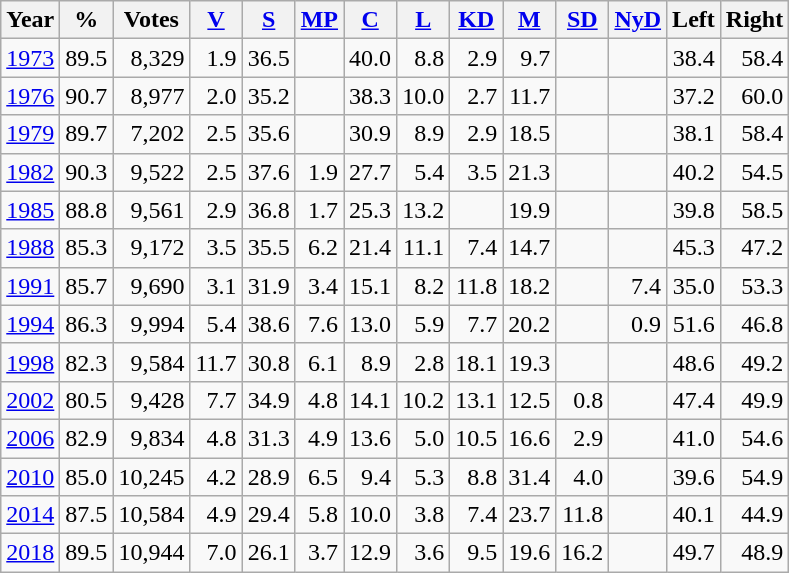<table class="wikitable sortable" style=text-align:right>
<tr>
<th>Year</th>
<th>%</th>
<th>Votes</th>
<th><a href='#'>V</a></th>
<th><a href='#'>S</a></th>
<th><a href='#'>MP</a></th>
<th><a href='#'>C</a></th>
<th><a href='#'>L</a></th>
<th><a href='#'>KD</a></th>
<th><a href='#'>M</a></th>
<th><a href='#'>SD</a></th>
<th><a href='#'>NyD</a></th>
<th>Left</th>
<th>Right</th>
</tr>
<tr>
<td align=left><a href='#'>1973</a></td>
<td>89.5</td>
<td>8,329</td>
<td>1.9</td>
<td>36.5</td>
<td></td>
<td>40.0</td>
<td>8.8</td>
<td>2.9</td>
<td>9.7</td>
<td></td>
<td></td>
<td>38.4</td>
<td>58.4</td>
</tr>
<tr>
<td align=left><a href='#'>1976</a></td>
<td>90.7</td>
<td>8,977</td>
<td>2.0</td>
<td>35.2</td>
<td></td>
<td>38.3</td>
<td>10.0</td>
<td>2.7</td>
<td>11.7</td>
<td></td>
<td></td>
<td>37.2</td>
<td>60.0</td>
</tr>
<tr>
<td align=left><a href='#'>1979</a></td>
<td>89.7</td>
<td>7,202</td>
<td>2.5</td>
<td>35.6</td>
<td></td>
<td>30.9</td>
<td>8.9</td>
<td>2.9</td>
<td>18.5</td>
<td></td>
<td></td>
<td>38.1</td>
<td>58.4</td>
</tr>
<tr>
<td align=left><a href='#'>1982</a></td>
<td>90.3</td>
<td>9,522</td>
<td>2.5</td>
<td>37.6</td>
<td>1.9</td>
<td>27.7</td>
<td>5.4</td>
<td>3.5</td>
<td>21.3</td>
<td></td>
<td></td>
<td>40.2</td>
<td>54.5</td>
</tr>
<tr>
<td align=left><a href='#'>1985</a></td>
<td>88.8</td>
<td>9,561</td>
<td>2.9</td>
<td>36.8</td>
<td>1.7</td>
<td>25.3</td>
<td>13.2</td>
<td></td>
<td>19.9</td>
<td></td>
<td></td>
<td>39.8</td>
<td>58.5</td>
</tr>
<tr>
<td align=left><a href='#'>1988</a></td>
<td>85.3</td>
<td>9,172</td>
<td>3.5</td>
<td>35.5</td>
<td>6.2</td>
<td>21.4</td>
<td>11.1</td>
<td>7.4</td>
<td>14.7</td>
<td></td>
<td></td>
<td>45.3</td>
<td>47.2</td>
</tr>
<tr>
<td align=left><a href='#'>1991</a></td>
<td>85.7</td>
<td>9,690</td>
<td>3.1</td>
<td>31.9</td>
<td>3.4</td>
<td>15.1</td>
<td>8.2</td>
<td>11.8</td>
<td>18.2</td>
<td></td>
<td>7.4</td>
<td>35.0</td>
<td>53.3</td>
</tr>
<tr>
<td align=left><a href='#'>1994</a></td>
<td>86.3</td>
<td>9,994</td>
<td>5.4</td>
<td>38.6</td>
<td>7.6</td>
<td>13.0</td>
<td>5.9</td>
<td>7.7</td>
<td>20.2</td>
<td></td>
<td>0.9</td>
<td>51.6</td>
<td>46.8</td>
</tr>
<tr>
<td align=left><a href='#'>1998</a></td>
<td>82.3</td>
<td>9,584</td>
<td>11.7</td>
<td>30.8</td>
<td>6.1</td>
<td>8.9</td>
<td>2.8</td>
<td>18.1</td>
<td>19.3</td>
<td></td>
<td></td>
<td>48.6</td>
<td>49.2</td>
</tr>
<tr>
<td align=left><a href='#'>2002</a></td>
<td>80.5</td>
<td>9,428</td>
<td>7.7</td>
<td>34.9</td>
<td>4.8</td>
<td>14.1</td>
<td>10.2</td>
<td>13.1</td>
<td>12.5</td>
<td>0.8</td>
<td></td>
<td>47.4</td>
<td>49.9</td>
</tr>
<tr>
<td align=left><a href='#'>2006</a></td>
<td>82.9</td>
<td>9,834</td>
<td>4.8</td>
<td>31.3</td>
<td>4.9</td>
<td>13.6</td>
<td>5.0</td>
<td>10.5</td>
<td>16.6</td>
<td>2.9</td>
<td></td>
<td>41.0</td>
<td>54.6</td>
</tr>
<tr>
<td align=left><a href='#'>2010</a></td>
<td>85.0</td>
<td>10,245</td>
<td>4.2</td>
<td>28.9</td>
<td>6.5</td>
<td>9.4</td>
<td>5.3</td>
<td>8.8</td>
<td>31.4</td>
<td>4.0</td>
<td></td>
<td>39.6</td>
<td>54.9</td>
</tr>
<tr>
<td align=left><a href='#'>2014</a></td>
<td>87.5</td>
<td>10,584</td>
<td>4.9</td>
<td>29.4</td>
<td>5.8</td>
<td>10.0</td>
<td>3.8</td>
<td>7.4</td>
<td>23.7</td>
<td>11.8</td>
<td></td>
<td>40.1</td>
<td>44.9</td>
</tr>
<tr>
<td align=left><a href='#'>2018</a></td>
<td>89.5</td>
<td>10,944</td>
<td>7.0</td>
<td>26.1</td>
<td>3.7</td>
<td>12.9</td>
<td>3.6</td>
<td>9.5</td>
<td>19.6</td>
<td>16.2</td>
<td></td>
<td>49.7</td>
<td>48.9</td>
</tr>
</table>
